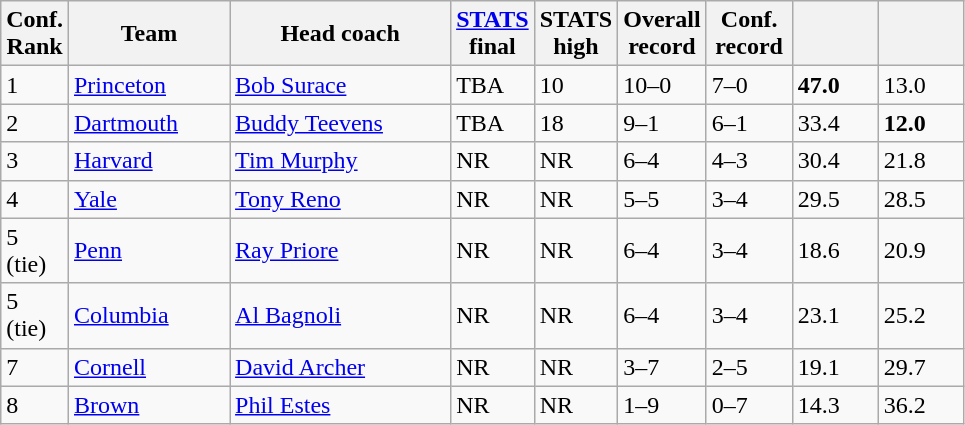<table class="sortable wikitable">
<tr>
<th width="25">Conf. Rank</th>
<th width="100">Team</th>
<th width="140">Head coach</th>
<th width="25"><a href='#'>STATS</a> final</th>
<th width="25">STATS high</th>
<th width="50">Overall record</th>
<th width="50">Conf. record</th>
<th width="50"></th>
<th width="50"></th>
</tr>
<tr align="left" bgcolor="">
<td>1</td>
<td><a href='#'>Princeton</a></td>
<td><a href='#'>Bob Surace</a></td>
<td>TBA</td>
<td>10</td>
<td>10–0</td>
<td>7–0</td>
<td><strong>47.0</strong></td>
<td>13.0</td>
</tr>
<tr align="left" bgcolor="">
<td>2</td>
<td><a href='#'>Dartmouth</a></td>
<td><a href='#'>Buddy Teevens</a></td>
<td>TBA</td>
<td>18</td>
<td>9–1</td>
<td>6–1</td>
<td>33.4</td>
<td><strong>12.0</strong></td>
</tr>
<tr align="left" bgcolor="">
<td>3</td>
<td><a href='#'>Harvard</a></td>
<td><a href='#'>Tim Murphy</a></td>
<td>NR</td>
<td>NR</td>
<td>6–4</td>
<td>4–3</td>
<td>30.4</td>
<td>21.8</td>
</tr>
<tr align="left" bgcolor="">
<td>4</td>
<td><a href='#'>Yale</a></td>
<td><a href='#'>Tony Reno</a></td>
<td>NR</td>
<td>NR</td>
<td>5–5</td>
<td>3–4</td>
<td>29.5</td>
<td>28.5</td>
</tr>
<tr align="left" bgcolor="">
<td>5 (tie)</td>
<td><a href='#'>Penn</a></td>
<td><a href='#'>Ray Priore</a></td>
<td>NR</td>
<td>NR</td>
<td>6–4</td>
<td>3–4</td>
<td>18.6</td>
<td>20.9</td>
</tr>
<tr align="left" bgcolor="">
<td>5 (tie)</td>
<td><a href='#'>Columbia</a></td>
<td><a href='#'>Al Bagnoli</a></td>
<td>NR</td>
<td>NR</td>
<td>6–4</td>
<td>3–4</td>
<td>23.1</td>
<td>25.2</td>
</tr>
<tr align="left" bgcolor="">
<td>7</td>
<td><a href='#'>Cornell</a></td>
<td><a href='#'>David Archer</a></td>
<td>NR</td>
<td>NR</td>
<td>3–7</td>
<td>2–5</td>
<td>19.1</td>
<td>29.7</td>
</tr>
<tr align="left" bgcolor="">
<td>8</td>
<td><a href='#'>Brown</a></td>
<td><a href='#'>Phil Estes</a></td>
<td>NR</td>
<td>NR</td>
<td>1–9</td>
<td>0–7</td>
<td>14.3</td>
<td>36.2</td>
</tr>
</table>
